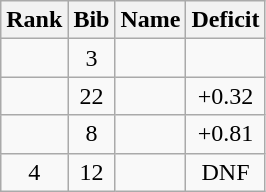<table class="wikitable" style="text-align:center;">
<tr>
<th>Rank</th>
<th>Bib</th>
<th>Name</th>
<th>Deficit</th>
</tr>
<tr>
<td></td>
<td>3</td>
<td align=left></td>
<td></td>
</tr>
<tr>
<td></td>
<td>22</td>
<td align=left></td>
<td>+0.32</td>
</tr>
<tr>
<td></td>
<td>8</td>
<td align=left></td>
<td>+0.81</td>
</tr>
<tr>
<td>4</td>
<td>12</td>
<td align=left></td>
<td>DNF</td>
</tr>
</table>
